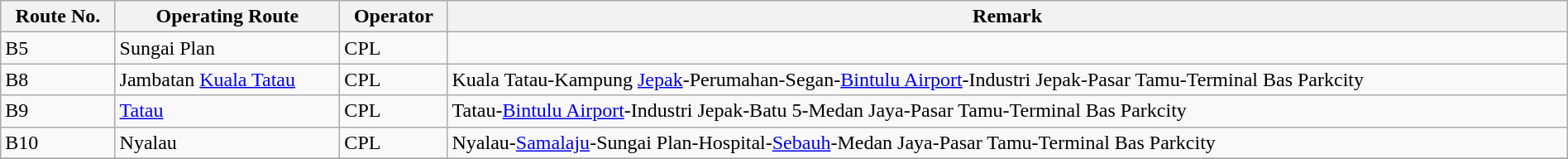<table class="wikitable"  style="width:100%; margin:auto;">
<tr>
<th>Route No.</th>
<th>Operating Route</th>
<th>Operator</th>
<th>Remark</th>
</tr>
<tr>
<td>B5</td>
<td>Sungai Plan</td>
<td>CPL</td>
<td></td>
</tr>
<tr>
<td>B8</td>
<td>Jambatan <a href='#'>Kuala Tatau</a></td>
<td>CPL</td>
<td>Kuala Tatau-Kampung <a href='#'>Jepak</a>-Perumahan-Segan-<a href='#'>Bintulu Airport</a>-Industri Jepak-Pasar Tamu-Terminal Bas Parkcity</td>
</tr>
<tr>
<td>B9</td>
<td><a href='#'>Tatau</a></td>
<td>CPL</td>
<td>Tatau-<a href='#'>Bintulu Airport</a>-Industri Jepak-Batu 5-Medan Jaya-Pasar Tamu-Terminal Bas Parkcity</td>
</tr>
<tr>
<td>B10</td>
<td>Nyalau</td>
<td>CPL</td>
<td>Nyalau-<a href='#'>Samalaju</a>-Sungai Plan-Hospital-<a href='#'>Sebauh</a>-Medan Jaya-Pasar Tamu-Terminal Bas Parkcity</td>
</tr>
<tr>
</tr>
</table>
